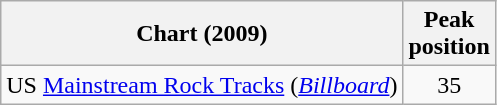<table class="wikitable sortable">
<tr>
<th>Chart (2009)</th>
<th>Peak<br>position</th>
</tr>
<tr>
<td>US <a href='#'>Mainstream Rock Tracks</a> (<em><a href='#'>Billboard</a></em>)</td>
<td align="center">35</td>
</tr>
</table>
